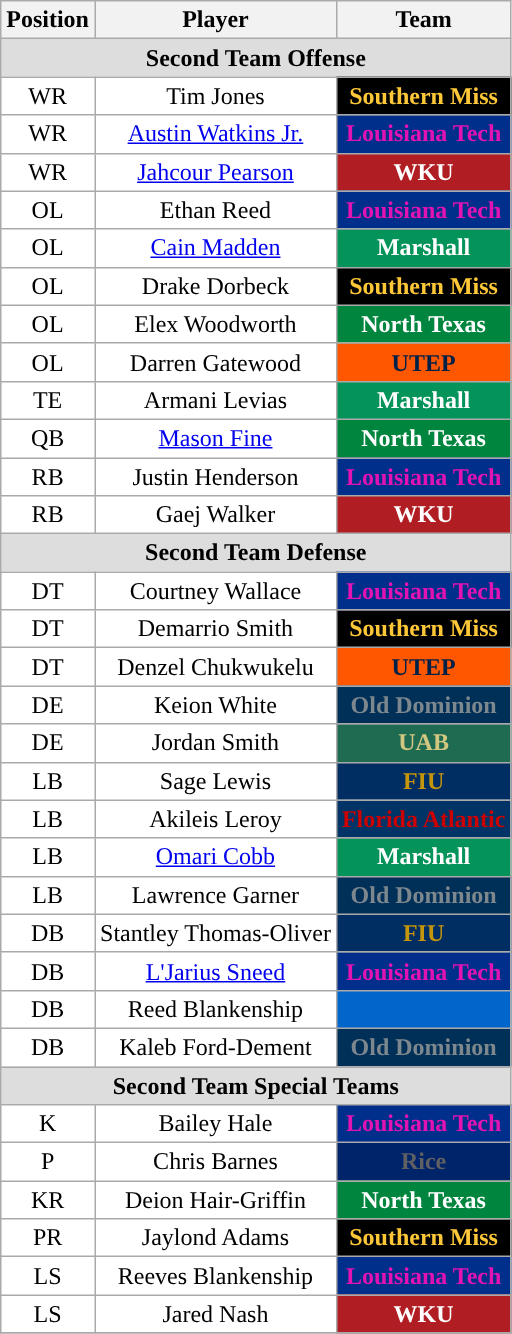<table class="wikitable" border="0">
<tr>
<th>Position</th>
<th>Player</th>
<th>Team</th>
</tr>
<tr>
<td colspan="3" style="text-align:center; background:#ddd;"><strong>Second Team Offense </strong></td>
</tr>
<tr style="text-align:center;">
<td style="background:white">WR</td>
<td style="background:white">Tim Jones</td>
<th style="background:#000000; color:#FDC737;">Southern Miss</th>
</tr>
<tr style="text-align:center;">
<td style="background:white">WR</td>
<td style="background:white"><a href='#'>Austin Watkins Jr.</a></td>
<th style="background:#002F8B; color:#E312B3;">Louisiana Tech</th>
</tr>
<tr style="text-align:center;">
<td style="background:white">WR</td>
<td style="background:white"><a href='#'>Jahcour Pearson</a></td>
<th style="background:#B01E24; color:#FFFFFF">WKU</th>
</tr>
<tr style="text-align:center;">
<td style="background:white">OL</td>
<td style="background:white">Ethan Reed</td>
<th style="background:#002F8B; color:#E312B3;">Louisiana Tech</th>
</tr>
<tr style="text-align:center;">
<td style="background:white">OL</td>
<td style="background:white"><a href='#'>Cain Madden</a></td>
<th style="background:#04945a; color:#FFFFFF;">Marshall</th>
</tr>
<tr style="text-align:center;">
<td style="background:white">OL</td>
<td style="background:white">Drake Dorbeck</td>
<th style="background:#000000; color:#FDC737;">Southern Miss</th>
</tr>
<tr style="text-align:center;">
<td style="background:white">OL</td>
<td style="background:white">Elex Woodworth</td>
<th style="background:#00853E; color:#FFFFFF;">North Texas</th>
</tr>
<tr style="text-align:center;">
<td style="background:white">OL</td>
<td style="background:white">Darren Gatewood</td>
<th style="background:#ff5600; color:#002147;">UTEP</th>
</tr>
<tr style="text-align:center;">
<td style="background:white">TE</td>
<td style="background:white">Armani Levias</td>
<th style="background:#04945a; color:#FFFFFF;">Marshall</th>
</tr>
<tr style="text-align:center;">
<td style="background:white">QB</td>
<td style="background:white"><a href='#'>Mason Fine</a></td>
<th style="background:#00853E; color:#FFFFFF;">North Texas</th>
</tr>
<tr style="text-align:center;">
<td style="background:white">RB</td>
<td style="background:white">Justin Henderson</td>
<th style="background:#002F8B; color:#E312B3;">Louisiana Tech</th>
</tr>
<tr style="text-align:center;">
<td style="background:white">RB</td>
<td style="background:white">Gaej Walker</td>
<th style="background:#B01E24; color:#FFFFFF">WKU</th>
</tr>
<tr>
<td colspan="3" style="text-align:center; background:#ddd;"><strong>Second Team Defense</strong></td>
</tr>
<tr style="text-align:center;">
<td style="background:white">DT</td>
<td style="background:white">Courtney Wallace</td>
<th style="background:#002F8B; color:#E312B3;">Louisiana Tech</th>
</tr>
<tr style="text-align:center;">
<td style="background:white">DT</td>
<td style="background:white">Demarrio Smith</td>
<th style="background:#000000; color:#FDC737;">Southern Miss</th>
</tr>
<tr style="text-align:center;">
<td style="background:white">DT</td>
<td style="background:white">Denzel Chukwukelu</td>
<th style="background:#ff5600; color:#002147;">UTEP</th>
</tr>
<tr style="text-align:center;">
<td style="background:white">DE</td>
<td style="background:white">Keion White</td>
<th style="background:#003057; color:#7c878e;">Old Dominion</th>
</tr>
<tr style="text-align:center;">
<td style="background:white">DE</td>
<td style="background:white">Jordan Smith</td>
<th style="background:#1E6B52; color:#D2C780;">UAB</th>
</tr>
<tr style="text-align:center;">
<td style="background:white">LB</td>
<td style="background:white">Sage Lewis</td>
<th style="background:#002d62; color:#c5960c;">FIU</th>
</tr>
<tr style="text-align:center;">
<td style="background:white">LB</td>
<td style="background:white">Akileis Leroy</td>
<th style="background:#003366; color:#CC0000;">Florida Atlantic</th>
</tr>
<tr style="text-align:center;">
<td style="background:white">LB</td>
<td style="background:white"><a href='#'>Omari Cobb</a></td>
<th style="background:#04945a; color:#FFFFFF;">Marshall</th>
</tr>
<tr style="text-align:center;">
<td style="background:white">LB</td>
<td style="background:white">Lawrence Garner</td>
<th style="background:#003057; color:#7c878e;">Old Dominion</th>
</tr>
<tr style="text-align:center;">
<td style="background:white">DB</td>
<td style="background:white">Stantley Thomas-Oliver</td>
<th style="background:#002d62; color:#c5960c;">FIU</th>
</tr>
<tr style="text-align:center;">
<td style="background:white">DB</td>
<td style="background:white"><a href='#'>L'Jarius Sneed</a></td>
<th style="background:#002F8B; color:#E312B3;">Louisiana Tech</th>
</tr>
<tr style="text-align:center;">
<td style="background:white">DB</td>
<td style="background:white">Reed Blankenship</td>
<th style="background:#0066CC; color:#ffffff;"></th>
</tr>
<tr style="text-align:center;">
<td style="background:white">DB</td>
<td style="background:white">Kaleb Ford-Dement</td>
<th style="background:#003057; color:#7c878e;">Old Dominion</th>
</tr>
<tr>
<td colspan="3" style="text-align:center; background:#ddd;"><strong>Second Team Special Teams</strong></td>
</tr>
<tr style="text-align:center;">
<td style="background:white">K</td>
<td style="background:white">Bailey Hale</td>
<th style="background:#002F8B; color:#E312B3;">Louisiana Tech</th>
</tr>
<tr style="text-align:center;">
<td style="background:white">P</td>
<td style="background:white">Chris Barnes</td>
<th style="background:#002469; color:#5e6062;">Rice</th>
</tr>
<tr style="text-align:center;">
<td style="background:white">KR</td>
<td style="background:white">Deion Hair-Griffin</td>
<th style="background:#00853E; color:#FFFFFF;">North Texas</th>
</tr>
<tr style="text-align:center;">
<td style="background:white">PR</td>
<td style="background:white">Jaylond Adams</td>
<th style="background:#000000; color:#FDC737;">Southern Miss</th>
</tr>
<tr style="text-align:center;">
<td style="background:white">LS</td>
<td style="background:white">Reeves Blankenship</td>
<th style="background:#002F8B; color:#E312B3;">Louisiana Tech</th>
</tr>
<tr style="text-align:center;">
<td style="background:white">LS</td>
<td style="background:white">Jared Nash</td>
<th style="background:#B01E24; color:#FFFFFF">WKU</th>
</tr>
<tr style="text-align:center;">
</tr>
</table>
